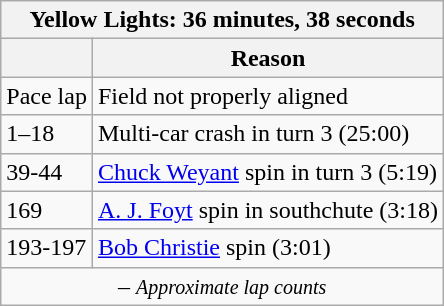<table class="wikitable">
<tr>
<th colspan=2>Yellow Lights: 36 minutes, 38 seconds</th>
</tr>
<tr>
<th></th>
<th>Reason</th>
</tr>
<tr>
<td>Pace lap</td>
<td>Field not properly aligned</td>
</tr>
<tr>
<td>1–18</td>
<td>Multi-car crash in turn 3 (25:00)</td>
</tr>
<tr>
<td>39-44</td>
<td><a href='#'>Chuck Weyant</a> spin in turn 3 (5:19)</td>
</tr>
<tr>
<td>169</td>
<td><a href='#'>A. J. Foyt</a> spin in southchute (3:18)</td>
</tr>
<tr>
<td>193-197</td>
<td><a href='#'>Bob Christie</a> spin (3:01)</td>
</tr>
<tr>
<td colspan=2 align=center> – <em><small>Approximate lap counts</small></em></td>
</tr>
</table>
